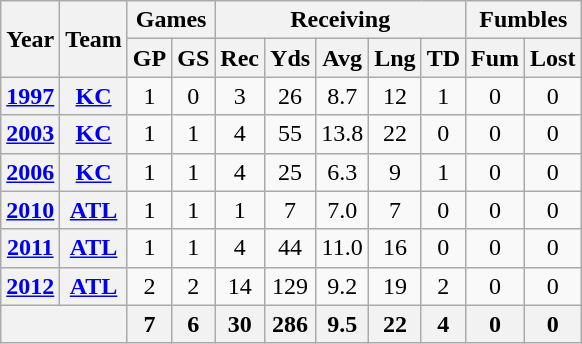<table class="wikitable" style="text-align: center;">
<tr>
<th rowspan="2">Year</th>
<th rowspan="2">Team</th>
<th colspan="2">Games</th>
<th colspan="5">Receiving</th>
<th colspan="2">Fumbles</th>
</tr>
<tr>
<th>GP</th>
<th>GS</th>
<th>Rec</th>
<th>Yds</th>
<th>Avg</th>
<th>Lng</th>
<th>TD</th>
<th>Fum</th>
<th>Lost</th>
</tr>
<tr>
<th><a href='#'>1997</a></th>
<th><a href='#'>KC</a></th>
<td>1</td>
<td>0</td>
<td>3</td>
<td>26</td>
<td>8.7</td>
<td>12</td>
<td>1</td>
<td>0</td>
<td>0</td>
</tr>
<tr>
<th><a href='#'>2003</a></th>
<th><a href='#'>KC</a></th>
<td>1</td>
<td>1</td>
<td>4</td>
<td>55</td>
<td>13.8</td>
<td>22</td>
<td>0</td>
<td>0</td>
<td>0</td>
</tr>
<tr>
<th><a href='#'>2006</a></th>
<th><a href='#'>KC</a></th>
<td>1</td>
<td>1</td>
<td>4</td>
<td>25</td>
<td>6.3</td>
<td>9</td>
<td>1</td>
<td>0</td>
<td>0</td>
</tr>
<tr>
<th><a href='#'>2010</a></th>
<th><a href='#'>ATL</a></th>
<td>1</td>
<td>1</td>
<td>1</td>
<td>7</td>
<td>7.0</td>
<td>7</td>
<td>0</td>
<td>0</td>
<td>0</td>
</tr>
<tr>
<th><a href='#'>2011</a></th>
<th><a href='#'>ATL</a></th>
<td>1</td>
<td>1</td>
<td>4</td>
<td>44</td>
<td>11.0</td>
<td>16</td>
<td>0</td>
<td>0</td>
<td>0</td>
</tr>
<tr>
<th><a href='#'>2012</a></th>
<th><a href='#'>ATL</a></th>
<td>2</td>
<td>2</td>
<td>14</td>
<td>129</td>
<td>9.2</td>
<td>19</td>
<td>2</td>
<td>0</td>
<td>0</td>
</tr>
<tr>
<th colspan="2"></th>
<th>7</th>
<th>6</th>
<th>30</th>
<th>286</th>
<th>9.5</th>
<th>22</th>
<th>4</th>
<th>0</th>
<th>0</th>
</tr>
</table>
